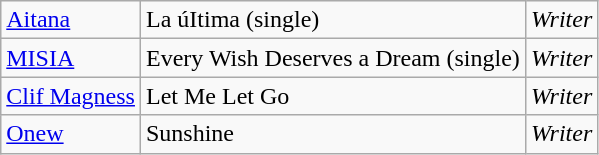<table class="wikitable">
<tr>
<td><a href='#'>Aitana</a></td>
<td>La úItima (single)</td>
<td><em>Writer</em></td>
</tr>
<tr>
<td><a href='#'>MISIA</a></td>
<td>Every Wish Deserves a Dream (single)</td>
<td><em>Writer</em></td>
</tr>
<tr>
<td><a href='#'>Clif Magness</a></td>
<td>Let Me Let Go</td>
<td><em>Writer</em></td>
</tr>
<tr>
<td><a href='#'>Onew</a></td>
<td>Sunshine</td>
<td><em>Writer</em></td>
</tr>
</table>
